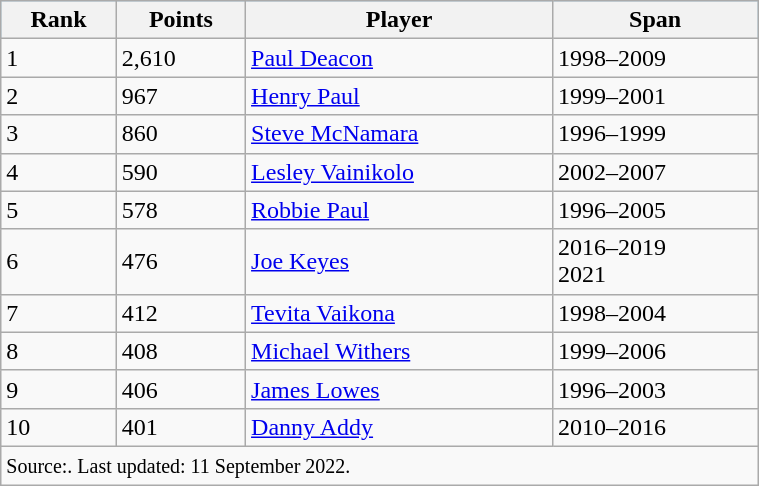<table class="wikitable" style="width:40%;">
<tr style="background:#87cefa;">
<th>Rank</th>
<th>Points</th>
<th>Player</th>
<th>Span</th>
</tr>
<tr>
<td>1</td>
<td>2,610</td>
<td> <a href='#'>Paul Deacon</a></td>
<td>1998–2009</td>
</tr>
<tr>
<td>2</td>
<td>967</td>
<td> <a href='#'>Henry Paul</a></td>
<td>1999–2001</td>
</tr>
<tr>
<td>3</td>
<td>860</td>
<td> <a href='#'>Steve McNamara</a></td>
<td>1996–1999</td>
</tr>
<tr>
<td>4</td>
<td>590</td>
<td> <a href='#'>Lesley Vainikolo</a></td>
<td>2002–2007</td>
</tr>
<tr>
<td>5</td>
<td>578</td>
<td> <a href='#'>Robbie Paul</a></td>
<td>1996–2005</td>
</tr>
<tr>
<td>6</td>
<td>476</td>
<td> <a href='#'>Joe Keyes</a></td>
<td>2016–2019 <br> 2021</td>
</tr>
<tr>
<td>7</td>
<td>412</td>
<td> <a href='#'>Tevita Vaikona</a></td>
<td>1998–2004</td>
</tr>
<tr>
<td>8</td>
<td>408</td>
<td> <a href='#'>Michael Withers</a></td>
<td>1999–2006</td>
</tr>
<tr>
<td>9</td>
<td>406</td>
<td> <a href='#'>James Lowes</a></td>
<td>1996–2003</td>
</tr>
<tr>
<td>10</td>
<td>401</td>
<td> <a href='#'>Danny Addy</a></td>
<td>2010–2016</td>
</tr>
<tr>
<td colspan=4><small>Source:. Last updated: 11 September 2022.</small></td>
</tr>
</table>
